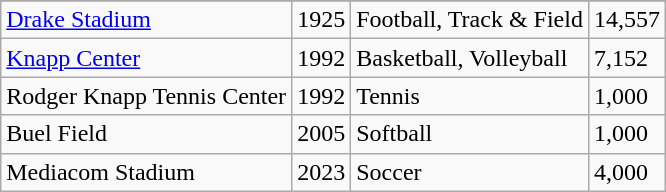<table class="wikitable">
<tr>
</tr>
<tr>
<td><a href='#'>Drake Stadium</a></td>
<td>1925</td>
<td>Football, Track & Field</td>
<td>14,557</td>
</tr>
<tr>
<td><a href='#'>Knapp Center</a></td>
<td>1992</td>
<td>Basketball, Volleyball</td>
<td>7,152</td>
</tr>
<tr>
<td>Rodger Knapp Tennis Center</td>
<td>1992</td>
<td>Tennis</td>
<td>1,000</td>
</tr>
<tr>
<td>Buel Field</td>
<td>2005</td>
<td>Softball</td>
<td>1,000</td>
</tr>
<tr>
<td>Mediacom Stadium</td>
<td>2023</td>
<td>Soccer</td>
<td>4,000</td>
</tr>
</table>
